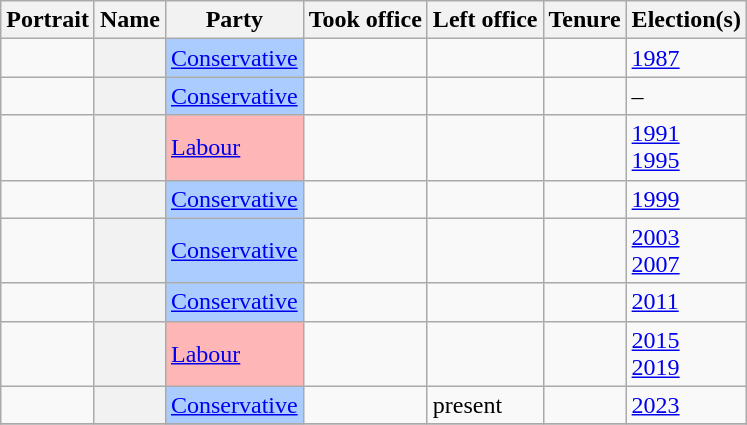<table class="wikitable plainrowheaders sortable">
<tr>
<th scope=col class=unsortable>Portrait</th>
<th scope=col>Name</th>
<th scope=col>Party</th>
<th scope=col>Took office</th>
<th scope=col>Left office</th>
<th scope=col>Tenure</th>
<th scope=col>Election(s)</th>
</tr>
<tr>
<td align=center></td>
<th scope=row></th>
<td style="background:#AACCFF"><a href='#'>Conservative</a></td>
<td></td>
<td></td>
<td></td>
<td><a href='#'>1987</a></td>
</tr>
<tr>
<td align=center></td>
<th scope=row></th>
<td style="background:#AACCFF"><a href='#'>Conservative</a></td>
<td></td>
<td></td>
<td></td>
<td>–</td>
</tr>
<tr>
<td align=center></td>
<th scope=row></th>
<td style="background:#FFB6B6"><a href='#'>Labour</a></td>
<td></td>
<td></td>
<td></td>
<td><a href='#'>1991</a> <br> <a href='#'>1995</a></td>
</tr>
<tr>
<td align=center></td>
<th scope=row></th>
<td style="background:#AACCFF"><a href='#'>Conservative</a></td>
<td></td>
<td></td>
<td></td>
<td><a href='#'>1999</a></td>
</tr>
<tr>
<td align=center></td>
<th scope=row></th>
<td style="background:#AACCFF"><a href='#'>Conservative</a></td>
<td></td>
<td></td>
<td></td>
<td><a href='#'>2003</a><br><a href='#'>2007</a></td>
</tr>
<tr>
<td align=center></td>
<th scope=row></th>
<td style="background:#AACCFF"><a href='#'>Conservative</a></td>
<td></td>
<td></td>
<td></td>
<td><a href='#'>2011</a></td>
</tr>
<tr>
<td align=center></td>
<th scope=row></th>
<td style="background:#FFB6B6"><a href='#'>Labour</a></td>
<td></td>
<td></td>
<td></td>
<td><a href='#'>2015</a><br><a href='#'>2019</a></td>
</tr>
<tr>
<td align=center></td>
<th scope=row></th>
<td style="background:#AACCFF"><a href='#'>Conservative</a></td>
<td></td>
<td>present</td>
<td></td>
<td><a href='#'>2023</a></td>
</tr>
<tr>
</tr>
</table>
